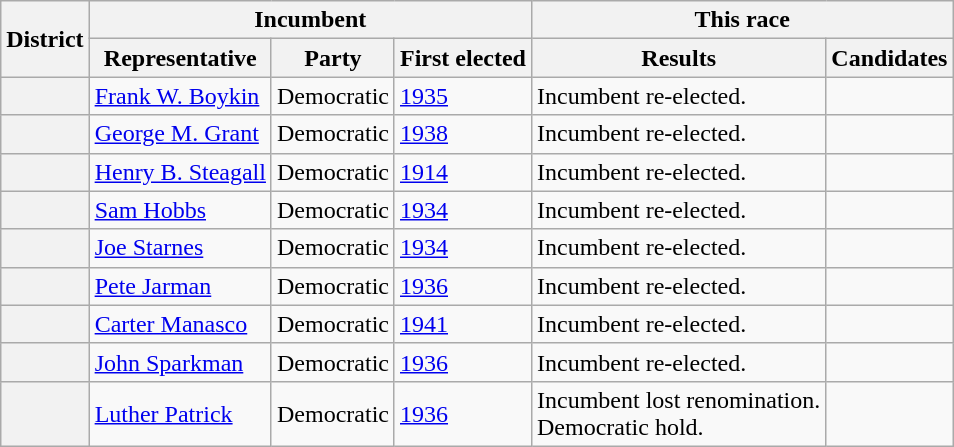<table class=wikitable>
<tr>
<th rowspan=2>District</th>
<th colspan=3>Incumbent</th>
<th colspan=2>This race</th>
</tr>
<tr>
<th>Representative</th>
<th>Party</th>
<th>First elected</th>
<th>Results</th>
<th>Candidates</th>
</tr>
<tr>
<th></th>
<td><a href='#'>Frank W. Boykin</a></td>
<td>Democratic</td>
<td><a href='#'>1935 </a></td>
<td>Incumbent re-elected.</td>
<td nowrap></td>
</tr>
<tr>
<th></th>
<td><a href='#'>George M. Grant</a></td>
<td>Democratic</td>
<td><a href='#'>1938</a></td>
<td>Incumbent re-elected.</td>
<td nowrap></td>
</tr>
<tr>
<th></th>
<td><a href='#'>Henry B. Steagall</a></td>
<td>Democratic</td>
<td><a href='#'>1914</a></td>
<td>Incumbent re-elected.</td>
<td nowrap></td>
</tr>
<tr>
<th></th>
<td><a href='#'>Sam Hobbs</a></td>
<td>Democratic</td>
<td><a href='#'>1934</a></td>
<td>Incumbent re-elected.</td>
<td nowrap></td>
</tr>
<tr>
<th></th>
<td><a href='#'>Joe Starnes</a></td>
<td>Democratic</td>
<td><a href='#'>1934</a></td>
<td>Incumbent re-elected.</td>
<td nowrap></td>
</tr>
<tr>
<th></th>
<td><a href='#'>Pete Jarman</a></td>
<td>Democratic</td>
<td><a href='#'>1936</a></td>
<td>Incumbent re-elected.</td>
<td nowrap></td>
</tr>
<tr>
<th></th>
<td><a href='#'>Carter Manasco</a></td>
<td>Democratic</td>
<td><a href='#'>1941 </a></td>
<td>Incumbent re-elected.</td>
<td nowrap></td>
</tr>
<tr>
<th></th>
<td><a href='#'>John Sparkman</a></td>
<td>Democratic</td>
<td><a href='#'>1936</a></td>
<td>Incumbent re-elected.</td>
<td nowrap></td>
</tr>
<tr>
<th></th>
<td><a href='#'>Luther Patrick</a></td>
<td>Democratic</td>
<td><a href='#'>1936</a></td>
<td>Incumbent lost renomination.<br>Democratic hold.</td>
<td nowrap></td>
</tr>
</table>
